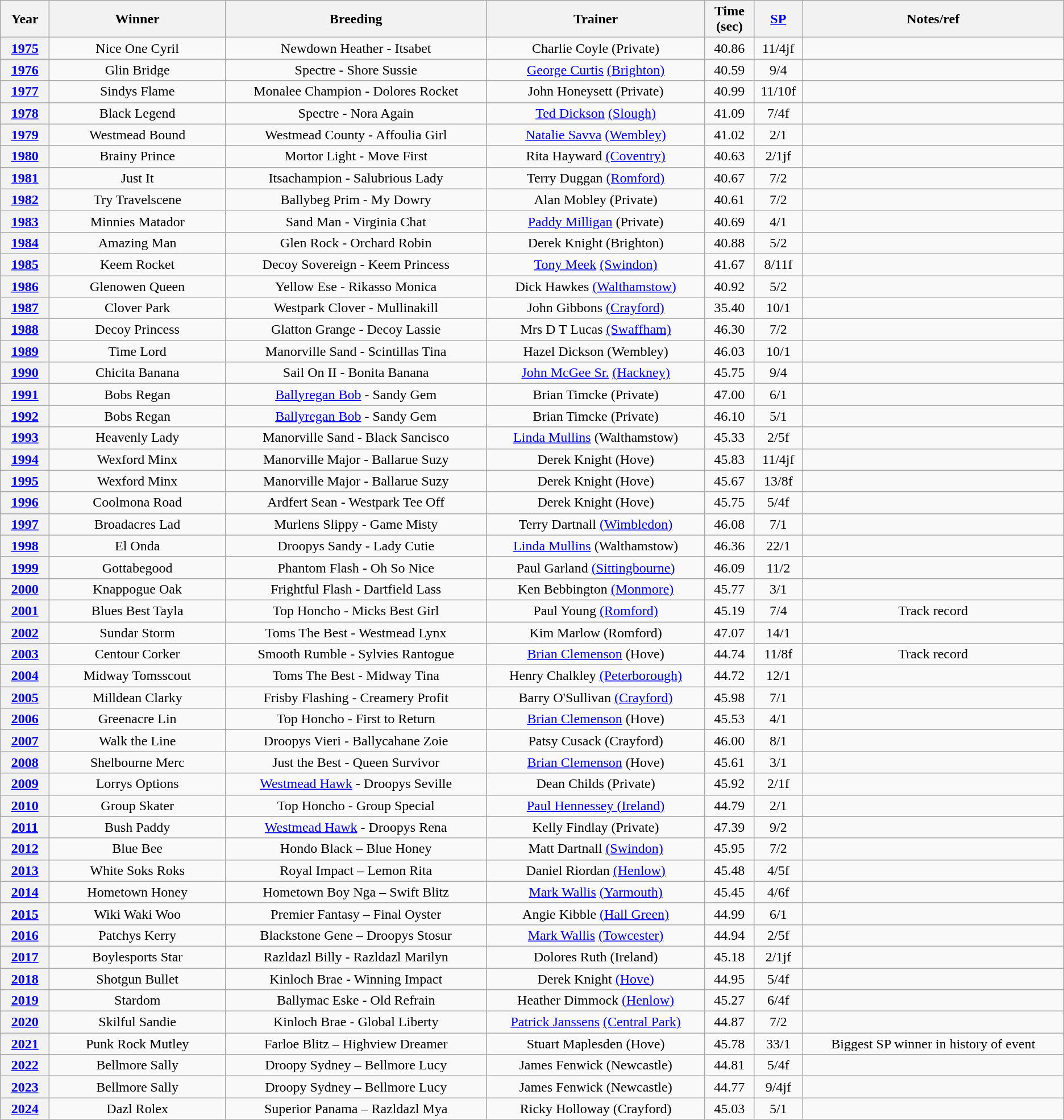<table class="wikitable" style="text-align:center">
<tr>
<th width=50>Year</th>
<th width=200>Winner</th>
<th width=300>Breeding</th>
<th width=250>Trainer</th>
<th width=50>Time (sec)</th>
<th width=50><a href='#'>SP</a></th>
<th width=300>Notes/ref</th>
</tr>
<tr>
<th><a href='#'>1975</a></th>
<td>Nice One Cyril</td>
<td>Newdown Heather - Itsabet</td>
<td>Charlie Coyle (Private)</td>
<td>40.86</td>
<td>11/4jf</td>
<td></td>
</tr>
<tr>
<th><a href='#'>1976</a></th>
<td>Glin Bridge</td>
<td>Spectre - Shore Sussie</td>
<td><a href='#'>George Curtis</a> <a href='#'>(Brighton)</a></td>
<td>40.59</td>
<td>9/4</td>
<td></td>
</tr>
<tr>
<th><a href='#'>1977</a></th>
<td>Sindys Flame</td>
<td>Monalee Champion - Dolores Rocket</td>
<td>John Honeysett (Private)</td>
<td>40.99</td>
<td>11/10f</td>
<td></td>
</tr>
<tr>
<th><a href='#'>1978</a></th>
<td>Black Legend</td>
<td>Spectre - Nora Again</td>
<td><a href='#'>Ted Dickson</a> <a href='#'>(Slough)</a></td>
<td>41.09</td>
<td>7/4f</td>
<td></td>
</tr>
<tr>
<th><a href='#'>1979</a></th>
<td>Westmead Bound</td>
<td>Westmead County - Affoulia Girl</td>
<td><a href='#'>Natalie Savva</a> <a href='#'>(Wembley)</a></td>
<td>41.02</td>
<td>2/1</td>
<td></td>
</tr>
<tr>
<th><a href='#'>1980</a></th>
<td>Brainy Prince</td>
<td>Mortor Light - Move First</td>
<td>Rita Hayward <a href='#'>(Coventry)</a></td>
<td>40.63</td>
<td>2/1jf</td>
<td></td>
</tr>
<tr>
<th><a href='#'>1981</a></th>
<td>Just It</td>
<td>Itsachampion - Salubrious Lady</td>
<td>Terry Duggan <a href='#'>(Romford)</a></td>
<td>40.67</td>
<td>7/2</td>
<td></td>
</tr>
<tr>
<th><a href='#'>1982</a></th>
<td>Try Travelscene</td>
<td>Ballybeg Prim - My Dowry</td>
<td>Alan Mobley (Private)</td>
<td>40.61</td>
<td>7/2</td>
<td></td>
</tr>
<tr>
<th><a href='#'>1983</a></th>
<td>Minnies Matador</td>
<td>Sand Man - Virginia Chat</td>
<td><a href='#'>Paddy Milligan</a> (Private)</td>
<td>40.69</td>
<td>4/1</td>
<td></td>
</tr>
<tr>
<th><a href='#'>1984</a></th>
<td>Amazing Man</td>
<td>Glen Rock - Orchard Robin</td>
<td>Derek Knight (Brighton)</td>
<td>40.88</td>
<td>5/2</td>
<td></td>
</tr>
<tr>
<th><a href='#'>1985</a></th>
<td>Keem Rocket</td>
<td>Decoy Sovereign - Keem Princess</td>
<td><a href='#'>Tony Meek</a> <a href='#'>(Swindon)</a></td>
<td>41.67</td>
<td>8/11f</td>
<td></td>
</tr>
<tr>
<th><a href='#'>1986</a></th>
<td>Glenowen Queen</td>
<td>Yellow Ese - Rikasso Monica</td>
<td>Dick Hawkes <a href='#'>(Walthamstow)</a></td>
<td>40.92</td>
<td>5/2</td>
<td></td>
</tr>
<tr>
<th><a href='#'>1987</a></th>
<td>Clover Park</td>
<td>Westpark Clover - Mullinakill</td>
<td>John Gibbons <a href='#'>(Crayford)</a></td>
<td>35.40</td>
<td>10/1</td>
<td></td>
</tr>
<tr>
<th><a href='#'>1988</a></th>
<td>Decoy Princess</td>
<td>Glatton Grange - Decoy Lassie</td>
<td>Mrs D T Lucas <a href='#'>(Swaffham)</a></td>
<td>46.30</td>
<td>7/2</td>
<td></td>
</tr>
<tr>
<th><a href='#'>1989</a></th>
<td>Time Lord</td>
<td>Manorville Sand - Scintillas Tina</td>
<td>Hazel Dickson (Wembley)</td>
<td>46.03</td>
<td>10/1</td>
<td></td>
</tr>
<tr>
<th><a href='#'>1990</a></th>
<td>Chicita Banana</td>
<td>Sail On II - Bonita Banana</td>
<td><a href='#'>John McGee Sr.</a> <a href='#'>(Hackney)</a></td>
<td>45.75</td>
<td>9/4</td>
<td></td>
</tr>
<tr>
<th><a href='#'>1991</a></th>
<td>Bobs Regan</td>
<td><a href='#'>Ballyregan Bob</a> - Sandy Gem</td>
<td>Brian Timcke (Private)</td>
<td>47.00</td>
<td>6/1</td>
<td></td>
</tr>
<tr>
<th><a href='#'>1992</a></th>
<td>Bobs Regan</td>
<td><a href='#'>Ballyregan Bob</a> - Sandy Gem</td>
<td>Brian Timcke (Private)</td>
<td>46.10</td>
<td>5/1</td>
<td></td>
</tr>
<tr>
<th><a href='#'>1993</a></th>
<td>Heavenly Lady</td>
<td>Manorville Sand - Black Sancisco</td>
<td><a href='#'>Linda Mullins</a> (Walthamstow)</td>
<td>45.33</td>
<td>2/5f</td>
<td></td>
</tr>
<tr>
<th><a href='#'>1994</a></th>
<td>Wexford Minx </td>
<td>Manorville Major - Ballarue Suzy</td>
<td>Derek Knight (Hove)</td>
<td>45.83</td>
<td>11/4jf</td>
<td></td>
</tr>
<tr>
<th><a href='#'>1995</a></th>
<td>Wexford Minx</td>
<td>Manorville Major - Ballarue Suzy</td>
<td>Derek Knight (Hove)</td>
<td>45.67</td>
<td>13/8f</td>
<td></td>
</tr>
<tr>
<th><a href='#'>1996</a></th>
<td>Coolmona Road</td>
<td>Ardfert Sean - Westpark Tee Off</td>
<td>Derek Knight (Hove)</td>
<td>45.75</td>
<td>5/4f</td>
<td></td>
</tr>
<tr>
<th><a href='#'>1997</a></th>
<td>Broadacres Lad</td>
<td>Murlens Slippy - Game Misty</td>
<td>Terry Dartnall <a href='#'>(Wimbledon)</a></td>
<td>46.08</td>
<td>7/1</td>
<td></td>
</tr>
<tr>
<th><a href='#'>1998</a></th>
<td>El Onda</td>
<td>Droopys Sandy - Lady Cutie</td>
<td><a href='#'>Linda Mullins</a> (Walthamstow)</td>
<td>46.36</td>
<td>22/1</td>
<td></td>
</tr>
<tr>
<th><a href='#'>1999</a></th>
<td>Gottabegood</td>
<td>Phantom Flash - Oh So Nice</td>
<td>Paul Garland <a href='#'>(Sittingbourne)</a></td>
<td>46.09</td>
<td>11/2</td>
<td></td>
</tr>
<tr>
<th><a href='#'>2000</a></th>
<td>Knappogue Oak</td>
<td>Frightful Flash - Dartfield Lass</td>
<td>Ken Bebbington <a href='#'>(Monmore)</a></td>
<td>45.77</td>
<td>3/1</td>
<td></td>
</tr>
<tr>
<th><a href='#'>2001</a></th>
<td>Blues Best Tayla</td>
<td>Top Honcho - Micks Best Girl</td>
<td>Paul Young <a href='#'>(Romford)</a></td>
<td>45.19</td>
<td>7/4</td>
<td>Track record</td>
</tr>
<tr>
<th><a href='#'>2002</a></th>
<td>Sundar Storm</td>
<td>Toms The Best - Westmead Lynx</td>
<td>Kim Marlow (Romford)</td>
<td>47.07</td>
<td>14/1</td>
<td></td>
</tr>
<tr>
<th><a href='#'>2003</a></th>
<td>Centour Corker</td>
<td>Smooth Rumble - Sylvies Rantogue</td>
<td><a href='#'>Brian Clemenson</a> (Hove)</td>
<td>44.74</td>
<td>11/8f</td>
<td>Track record</td>
</tr>
<tr>
<th><a href='#'>2004</a></th>
<td>Midway Tomsscout</td>
<td>Toms The Best - Midway Tina</td>
<td>Henry Chalkley <a href='#'>(Peterborough)</a></td>
<td>44.72</td>
<td>12/1</td>
<td></td>
</tr>
<tr>
<th><a href='#'>2005</a></th>
<td>Milldean Clarky</td>
<td>Frisby Flashing - Creamery Profit</td>
<td>Barry O'Sullivan <a href='#'>(Crayford)</a></td>
<td>45.98</td>
<td>7/1</td>
<td></td>
</tr>
<tr>
<th><a href='#'>2006</a></th>
<td>Greenacre Lin</td>
<td>Top Honcho - First to Return</td>
<td><a href='#'>Brian Clemenson</a> (Hove)</td>
<td>45.53</td>
<td>4/1</td>
<td></td>
</tr>
<tr>
<th><a href='#'>2007</a></th>
<td>Walk the Line</td>
<td>Droopys Vieri - Ballycahane Zoie</td>
<td>Patsy Cusack (Crayford)</td>
<td>46.00</td>
<td>8/1</td>
<td></td>
</tr>
<tr>
<th><a href='#'>2008</a></th>
<td>Shelbourne Merc</td>
<td>Just the Best - Queen Survivor</td>
<td><a href='#'>Brian Clemenson</a> (Hove)</td>
<td>45.61</td>
<td>3/1</td>
<td></td>
</tr>
<tr>
<th><a href='#'>2009</a></th>
<td>Lorrys Options</td>
<td><a href='#'>Westmead Hawk</a> - Droopys Seville</td>
<td>Dean Childs (Private)</td>
<td>45.92</td>
<td>2/1f</td>
<td></td>
</tr>
<tr>
<th><a href='#'>2010</a></th>
<td>Group Skater</td>
<td>Top Honcho - Group Special</td>
<td><a href='#'>Paul Hennessey (Ireland)</a></td>
<td>44.79</td>
<td>2/1</td>
<td></td>
</tr>
<tr>
<th><a href='#'>2011</a></th>
<td>Bush Paddy</td>
<td><a href='#'>Westmead Hawk</a> - Droopys Rena</td>
<td>Kelly Findlay (Private)</td>
<td>47.39</td>
<td>9/2</td>
<td></td>
</tr>
<tr>
<th><a href='#'>2012</a></th>
<td>Blue Bee</td>
<td>Hondo Black – Blue Honey</td>
<td>Matt Dartnall <a href='#'>(Swindon)</a></td>
<td>45.95</td>
<td>7/2</td>
<td></td>
</tr>
<tr>
<th><a href='#'>2013</a></th>
<td>White Soks Roks</td>
<td>Royal Impact – Lemon Rita</td>
<td>Daniel Riordan <a href='#'>(Henlow)</a></td>
<td>45.48</td>
<td>4/5f</td>
<td></td>
</tr>
<tr>
<th><a href='#'>2014</a></th>
<td>Hometown Honey</td>
<td>Hometown Boy Nga – Swift Blitz</td>
<td><a href='#'>Mark Wallis</a> <a href='#'>(Yarmouth)</a></td>
<td>45.45</td>
<td>4/6f</td>
<td></td>
</tr>
<tr>
<th><a href='#'>2015</a></th>
<td>Wiki Waki Woo</td>
<td>Premier Fantasy – Final Oyster</td>
<td>Angie Kibble <a href='#'>(Hall Green)</a></td>
<td>44.99</td>
<td>6/1</td>
<td></td>
</tr>
<tr>
<th><a href='#'>2016</a></th>
<td>Patchys Kerry</td>
<td>Blackstone Gene – Droopys Stosur</td>
<td><a href='#'>Mark Wallis</a> <a href='#'>(Towcester)</a></td>
<td>44.94</td>
<td>2/5f</td>
<td></td>
</tr>
<tr>
<th><a href='#'>2017</a></th>
<td>Boylesports Star</td>
<td>Razldazl Billy - Razldazl Marilyn</td>
<td>Dolores Ruth (Ireland)</td>
<td>45.18</td>
<td>2/1jf</td>
<td></td>
</tr>
<tr>
<th><a href='#'>2018</a></th>
<td>Shotgun Bullet</td>
<td>Kinloch Brae - Winning Impact</td>
<td>Derek Knight <a href='#'>(Hove)</a></td>
<td>44.95</td>
<td>5/4f</td>
<td></td>
</tr>
<tr>
<th><a href='#'>2019</a></th>
<td>Stardom</td>
<td>Ballymac Eske - Old Refrain</td>
<td>Heather Dimmock <a href='#'>(Henlow)</a></td>
<td>45.27</td>
<td>6/4f</td>
<td></td>
</tr>
<tr>
<th><a href='#'>2020</a></th>
<td>Skilful Sandie</td>
<td>Kinloch Brae - Global Liberty</td>
<td><a href='#'>Patrick Janssens</a>  <a href='#'>(Central Park)</a></td>
<td>44.87</td>
<td>7/2</td>
<td></td>
</tr>
<tr>
<th><a href='#'>2021</a></th>
<td>Punk Rock Mutley</td>
<td>Farloe Blitz – Highview Dreamer</td>
<td>Stuart Maplesden (Hove)</td>
<td>45.78</td>
<td>33/1</td>
<td>Biggest SP winner in history of event</td>
</tr>
<tr>
<th><a href='#'>2022</a></th>
<td>Bellmore Sally</td>
<td>Droopy Sydney – Bellmore Lucy</td>
<td>James Fenwick (Newcastle)</td>
<td>44.81</td>
<td>5/4f</td>
<td></td>
</tr>
<tr>
<th><a href='#'>2023</a></th>
<td>Bellmore Sally</td>
<td>Droopy Sydney – Bellmore Lucy</td>
<td>James Fenwick (Newcastle)</td>
<td>44.77</td>
<td>9/4jf</td>
<td></td>
</tr>
<tr>
<th><a href='#'>2024</a></th>
<td>Dazl Rolex</td>
<td>Superior Panama – Razldazl Mya</td>
<td>Ricky Holloway (Crayford)</td>
<td>45.03</td>
<td>5/1</td>
<td></td>
</tr>
</table>
